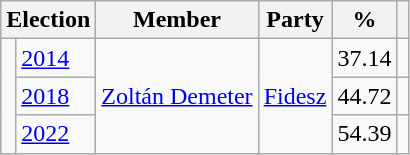<table class=wikitable>
<tr>
<th colspan=2>Election</th>
<th>Member</th>
<th>Party</th>
<th>%</th>
<th></th>
</tr>
<tr>
<td rowspan=3 bgcolor=></td>
<td><a href='#'>2014</a></td>
<td rowspan=3><a href='#'>Zoltán Demeter</a></td>
<td rowspan=3><a href='#'>Fidesz</a></td>
<td align=right>37.14</td>
<td align=center></td>
</tr>
<tr>
<td><a href='#'>2018</a></td>
<td align=right>44.72</td>
<td align=center></td>
</tr>
<tr>
<td><a href='#'>2022</a></td>
<td align=right>54.39</td>
<td align=center></td>
</tr>
</table>
